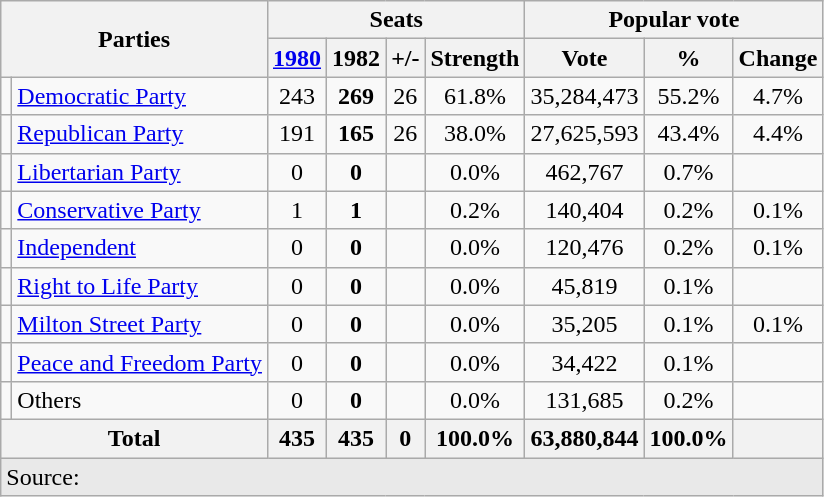<table class=wikitable style="text-align:center">
<tr>
<th rowspan= 2 colspan=2>Parties</th>
<th colspan=4>Seats</th>
<th colspan=3>Popular vote</th>
</tr>
<tr>
<th><a href='#'>1980</a></th>
<th>1982</th>
<th>+/-</th>
<th>Strength</th>
<th>Vote</th>
<th>%</th>
<th>Change</th>
</tr>
<tr>
<td></td>
<td align=left><a href='#'>Democratic Party</a></td>
<td>243</td>
<td><strong>269</strong></td>
<td> 26</td>
<td>61.8%</td>
<td>35,284,473</td>
<td>55.2%</td>
<td> 4.7%</td>
</tr>
<tr>
<td></td>
<td align=left><a href='#'>Republican Party</a></td>
<td>191</td>
<td><strong>165</strong></td>
<td> 26</td>
<td>38.0%</td>
<td>27,625,593</td>
<td>43.4%</td>
<td> 4.4%</td>
</tr>
<tr>
<td></td>
<td align=left><a href='#'>Libertarian Party</a></td>
<td>0</td>
<td><strong>0</strong></td>
<td></td>
<td>0.0%</td>
<td>462,767</td>
<td>0.7%</td>
<td></td>
</tr>
<tr>
<td></td>
<td align=left><a href='#'>Conservative Party</a></td>
<td>1</td>
<td><strong>1</strong></td>
<td></td>
<td>0.2%</td>
<td>140,404</td>
<td>0.2%</td>
<td> 0.1%</td>
</tr>
<tr>
<td></td>
<td align=left><a href='#'>Independent</a></td>
<td>0</td>
<td><strong>0</strong></td>
<td></td>
<td>0.0%</td>
<td>120,476</td>
<td>0.2%</td>
<td> 0.1%</td>
</tr>
<tr>
<td></td>
<td align=left><a href='#'>Right to Life Party</a></td>
<td>0</td>
<td><strong>0</strong></td>
<td></td>
<td>0.0%</td>
<td>45,819</td>
<td>0.1%</td>
<td></td>
</tr>
<tr>
<td></td>
<td align=left><a href='#'>Milton Street Party</a></td>
<td>0</td>
<td><strong>0</strong></td>
<td></td>
<td>0.0%</td>
<td>35,205</td>
<td>0.1%</td>
<td> 0.1%</td>
</tr>
<tr>
<td></td>
<td align=left><a href='#'>Peace and Freedom Party</a></td>
<td>0</td>
<td><strong>0</strong></td>
<td></td>
<td>0.0%</td>
<td>34,422</td>
<td>0.1%</td>
<td></td>
</tr>
<tr>
<td></td>
<td align=left>Others</td>
<td>0</td>
<td><strong>0</strong></td>
<td></td>
<td>0.0%</td>
<td>131,685</td>
<td>0.2%</td>
<td></td>
</tr>
<tr>
<th colspan="2" width=100><strong>Total</strong></th>
<th>435</th>
<th>435</th>
<th>0</th>
<th>100.0%</th>
<th>63,880,844</th>
<th>100.0%</th>
<th></th>
</tr>
<tr bgcolor=E9E9E9>
<td align="left" colspan=9>Source: </td>
</tr>
</table>
